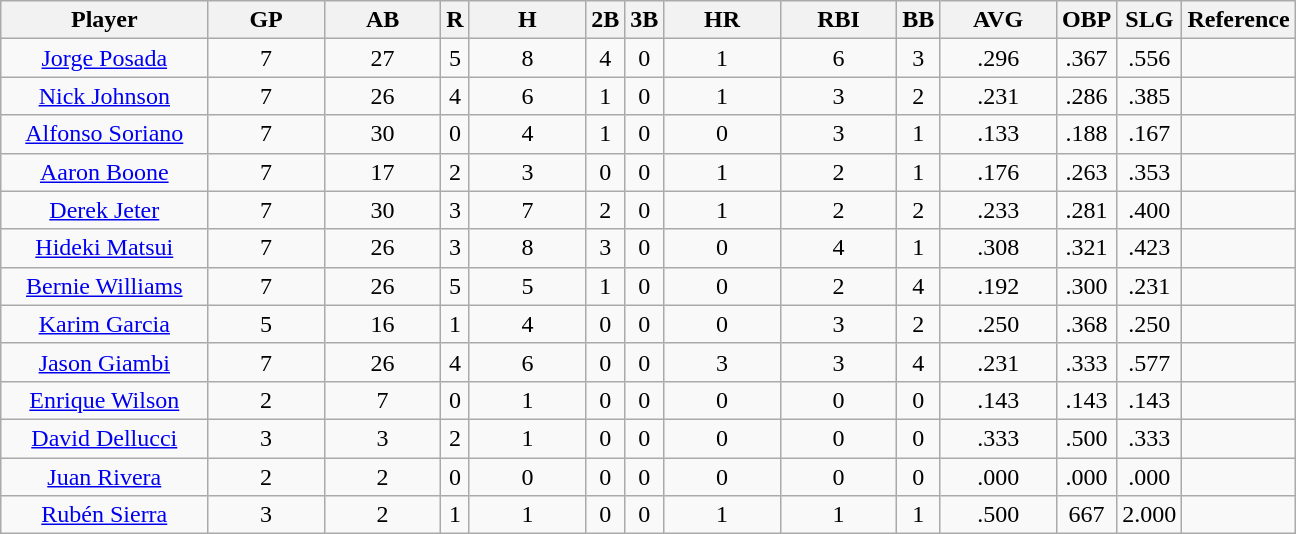<table class="wikitable sortable" style="text-align:center">
<tr>
<th width="16%">Player</th>
<th width="9%">GP</th>
<th width="9%">AB</th>
<th>R</th>
<th width="9%">H</th>
<th>2B</th>
<th>3B</th>
<th width="9%">HR</th>
<th width="9%">RBI</th>
<th>BB</th>
<th width="9%">AVG</th>
<th>OBP</th>
<th>SLG</th>
<th>Reference</th>
</tr>
<tr>
<td><a href='#'>Jorge Posada</a></td>
<td>7</td>
<td>27</td>
<td>5</td>
<td>8</td>
<td>4</td>
<td>0</td>
<td>1</td>
<td>6</td>
<td>3</td>
<td>.296</td>
<td>.367</td>
<td>.556</td>
<td></td>
</tr>
<tr>
<td><a href='#'>Nick Johnson</a></td>
<td>7</td>
<td>26</td>
<td>4</td>
<td>6</td>
<td>1</td>
<td>0</td>
<td>1</td>
<td>3</td>
<td>2</td>
<td>.231</td>
<td>.286</td>
<td>.385</td>
<td></td>
</tr>
<tr>
<td><a href='#'>Alfonso Soriano</a></td>
<td>7</td>
<td>30</td>
<td>0</td>
<td>4</td>
<td>1</td>
<td>0</td>
<td>0</td>
<td>3</td>
<td>1</td>
<td>.133</td>
<td>.188</td>
<td>.167</td>
<td></td>
</tr>
<tr>
<td><a href='#'>Aaron Boone</a></td>
<td>7</td>
<td>17</td>
<td>2</td>
<td>3</td>
<td>0</td>
<td>0</td>
<td>1</td>
<td>2</td>
<td>1</td>
<td>.176</td>
<td>.263</td>
<td>.353</td>
<td></td>
</tr>
<tr>
<td><a href='#'>Derek Jeter</a></td>
<td>7</td>
<td>30</td>
<td>3</td>
<td>7</td>
<td>2</td>
<td>0</td>
<td>1</td>
<td>2</td>
<td>2</td>
<td>.233</td>
<td>.281</td>
<td>.400</td>
<td></td>
</tr>
<tr>
<td><a href='#'>Hideki Matsui</a></td>
<td>7</td>
<td>26</td>
<td>3</td>
<td>8</td>
<td>3</td>
<td>0</td>
<td>0</td>
<td>4</td>
<td>1</td>
<td>.308</td>
<td>.321</td>
<td>.423</td>
<td></td>
</tr>
<tr>
<td><a href='#'>Bernie Williams</a></td>
<td>7</td>
<td>26</td>
<td>5</td>
<td>5</td>
<td>1</td>
<td>0</td>
<td>0</td>
<td>2</td>
<td>4</td>
<td>.192</td>
<td>.300</td>
<td>.231</td>
<td></td>
</tr>
<tr>
<td><a href='#'>Karim Garcia</a></td>
<td>5</td>
<td>16</td>
<td>1</td>
<td>4</td>
<td>0</td>
<td>0</td>
<td>0</td>
<td>3</td>
<td>2</td>
<td>.250</td>
<td>.368</td>
<td>.250</td>
<td></td>
</tr>
<tr>
<td><a href='#'>Jason Giambi</a></td>
<td>7</td>
<td>26</td>
<td>4</td>
<td>6</td>
<td>0</td>
<td>0</td>
<td>3</td>
<td>3</td>
<td>4</td>
<td>.231</td>
<td>.333</td>
<td>.577</td>
<td></td>
</tr>
<tr>
<td><a href='#'>Enrique Wilson</a></td>
<td>2</td>
<td>7</td>
<td>0</td>
<td>1</td>
<td>0</td>
<td>0</td>
<td>0</td>
<td>0</td>
<td>0</td>
<td>.143</td>
<td>.143</td>
<td>.143</td>
<td></td>
</tr>
<tr>
<td><a href='#'>David Dellucci</a></td>
<td>3</td>
<td>3</td>
<td>2</td>
<td>1</td>
<td>0</td>
<td>0</td>
<td>0</td>
<td>0</td>
<td>0</td>
<td>.333</td>
<td>.500</td>
<td>.333</td>
<td></td>
</tr>
<tr>
<td><a href='#'>Juan Rivera</a></td>
<td>2</td>
<td>2</td>
<td>0</td>
<td>0</td>
<td>0</td>
<td>0</td>
<td>0</td>
<td>0</td>
<td>0</td>
<td>.000</td>
<td>.000</td>
<td>.000</td>
<td></td>
</tr>
<tr>
<td><a href='#'>Rubén Sierra</a></td>
<td>3</td>
<td>2</td>
<td>1</td>
<td>1</td>
<td>0</td>
<td>0</td>
<td>1</td>
<td>1</td>
<td>1</td>
<td>.500</td>
<td>667</td>
<td>2.000</td>
<td></td>
</tr>
</table>
